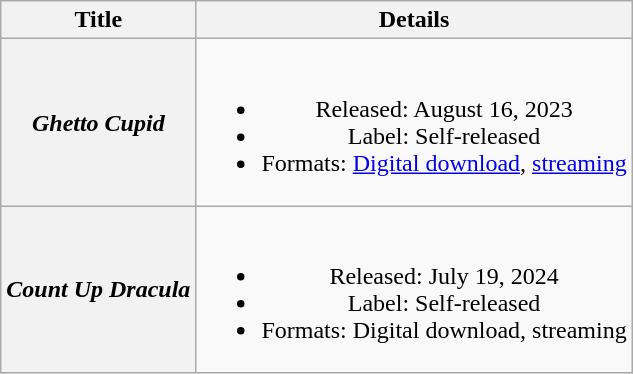<table class="wikitable plainrowheaders" style="text-align:center;">
<tr>
<th scope="col">Title</th>
<th scope="col">Details</th>
</tr>
<tr>
<th scope="row"><em>Ghetto Cupid</em></th>
<td><br><ul><li>Released: August 16, 2023</li><li>Label: Self-released</li><li>Formats: <a href='#'>Digital download</a>, <a href='#'>streaming</a></li></ul></td>
</tr>
<tr>
<th scope="row"><em>Count Up Dracula</em></th>
<td><br><ul><li>Released: July 19, 2024</li><li>Label: Self-released</li><li>Formats: Digital download, streaming</li></ul></td>
</tr>
</table>
